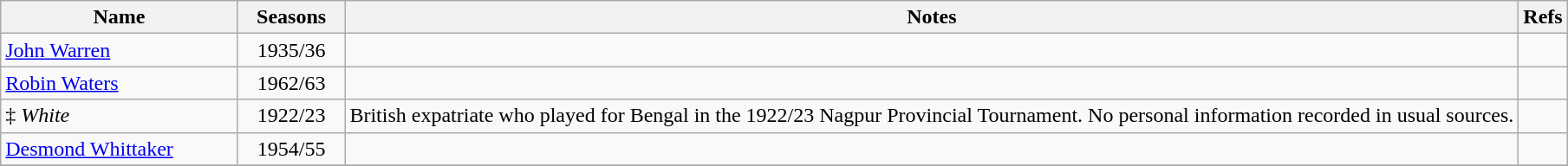<table class="wikitable">
<tr>
<th style="width:175px">Name</th>
<th style="width:75px">Seasons</th>
<th>Notes</th>
<th>Refs</th>
</tr>
<tr>
<td><a href='#'>John Warren</a></td>
<td align="center">1935/36</td>
<td></td>
<td></td>
</tr>
<tr>
<td><a href='#'>Robin Waters</a></td>
<td align="center">1962/63</td>
<td></td>
<td></td>
</tr>
<tr>
<td>‡ <em>White</em></td>
<td align="center">1922/23</td>
<td>British expatriate who played for Bengal in the 1922/23 Nagpur Provincial Tournament. No personal information recorded in usual sources.</td>
<td></td>
</tr>
<tr>
<td><a href='#'>Desmond Whittaker</a></td>
<td align="center">1954/55</td>
<td></td>
<td></td>
</tr>
<tr>
</tr>
</table>
